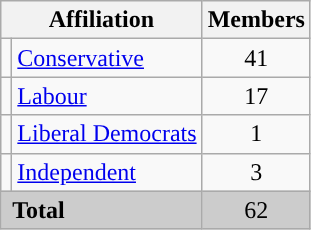<table class="wikitable">
<tr>
<th colspan="2">Affiliation</th>
<th>Members</th>
</tr>
<tr>
<td style="color:inherit;background:"></td>
<td><a href='#'>Conservative</a></td>
<td style="text-align:center;">41</td>
</tr>
<tr>
<td style="color:inherit;background:"></td>
<td><a href='#'>Labour</a></td>
<td style="text-align:center;">17</td>
</tr>
<tr>
<td style="color:inherit;background:"></td>
<td><a href='#'>Liberal Democrats</a></td>
<td style="text-align:center;">1</td>
</tr>
<tr>
<td style="color:inherit;background:"></td>
<td><a href='#'>Independent</a></td>
<td style="text-align:center;">3</td>
</tr>
<tr style="background:#ccc;">
<td colspan="2"> <strong>Total</strong></td>
<td style="text-align:center;">62</td>
</tr>
</table>
